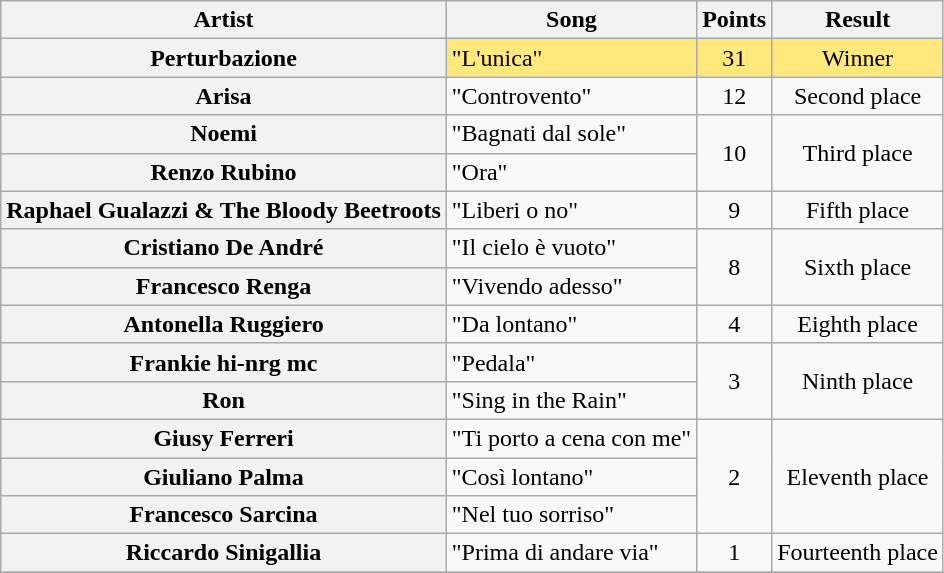<table class="wikitable plainrowheaders" style="text-align:center;">
<tr>
<th scope="col">Artist</th>
<th scope="col">Song</th>
<th scope="col">Points</th>
<th scope="col">Result</th>
</tr>
<tr style="background:#ffe87c;">
<th scope="row">Perturbazione</th>
<td style="text-align:left;">"L'unica"</td>
<td>31</td>
<td>Winner</td>
</tr>
<tr>
<th scope="row">Arisa</th>
<td style="text-align:left;">"Controvento"</td>
<td>12</td>
<td>Second place</td>
</tr>
<tr>
<th scope="row">Noemi</th>
<td style="text-align:left;">"Bagnati dal sole"</td>
<td rowspan="2">10</td>
<td rowspan="2">Third place</td>
</tr>
<tr>
<th scope="row">Renzo Rubino</th>
<td style="text-align:left;">"Ora"</td>
</tr>
<tr>
<th scope="row">Raphael Gualazzi & The Bloody Beetroots</th>
<td style="text-align:left;">"Liberi o no"</td>
<td>9</td>
<td>Fifth place</td>
</tr>
<tr>
<th scope="row">Cristiano De André</th>
<td style="text-align:left;">"Il cielo è vuoto"</td>
<td rowspan="2">8</td>
<td rowspan="2">Sixth place</td>
</tr>
<tr>
<th scope="row">Francesco Renga</th>
<td style="text-align:left;">"Vivendo adesso"</td>
</tr>
<tr>
<th scope="row">Antonella Ruggiero</th>
<td style="text-align:left;">"Da lontano"</td>
<td>4</td>
<td>Eighth place</td>
</tr>
<tr>
<th scope="row">Frankie hi-nrg mc</th>
<td style="text-align:left;">"Pedala"</td>
<td rowspan="2">3</td>
<td rowspan="2">Ninth place</td>
</tr>
<tr>
<th scope="row">Ron</th>
<td style="text-align:left;">"Sing in the Rain"</td>
</tr>
<tr>
<th scope="row">Giusy Ferreri</th>
<td style="text-align:left;">"Ti porto a cena con me"</td>
<td rowspan="3">2</td>
<td rowspan="3">Eleventh place</td>
</tr>
<tr>
<th scope="row">Giuliano Palma</th>
<td style="text-align:left;">"Così lontano"</td>
</tr>
<tr>
<th scope="row">Francesco Sarcina</th>
<td style="text-align:left;">"Nel tuo sorriso"</td>
</tr>
<tr>
<th scope="row">Riccardo Sinigallia</th>
<td style="text-align:left;">"Prima di andare via"</td>
<td>1</td>
<td>Fourteenth place</td>
</tr>
<tr>
</tr>
</table>
